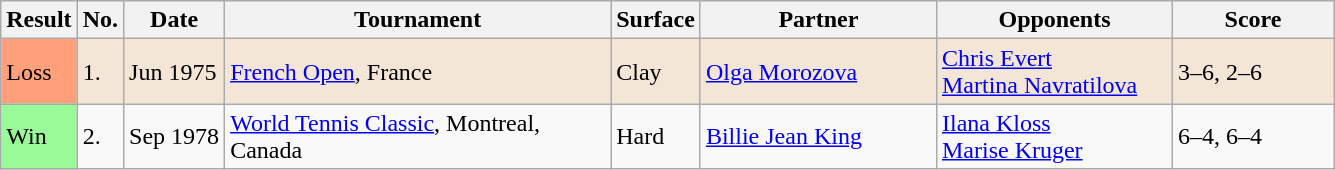<table class="sortable wikitable">
<tr>
<th style="width:40px">Result</th>
<th style="width:20px">No.</th>
<th style="width:60px">Date</th>
<th style="width:250px">Tournament</th>
<th style="width:50px">Surface</th>
<th style="width:150px">Partner</th>
<th style="width:150px">Opponents</th>
<th style="width:100px" class="unsortable">Score</th>
</tr>
<tr style="background:#f3e6d7;">
<td bgcolor="FFA07A">Loss</td>
<td>1.</td>
<td>Jun 1975</td>
<td><a href='#'>French Open</a>, France</td>
<td>Clay</td>
<td> <a href='#'>Olga Morozova</a></td>
<td> <a href='#'>Chris Evert</a> <br>  <a href='#'>Martina Navratilova</a></td>
<td>3–6, 2–6</td>
</tr>
<tr bgcolor=>
<td bgcolor="98FB98">Win</td>
<td>2.</td>
<td>Sep 1978</td>
<td><a href='#'>World Tennis Classic</a>, Montreal, Canada</td>
<td>Hard</td>
<td> <a href='#'>Billie Jean King</a></td>
<td> <a href='#'>Ilana Kloss</a> <br>  <a href='#'>Marise Kruger</a></td>
<td>6–4, 6–4</td>
</tr>
</table>
